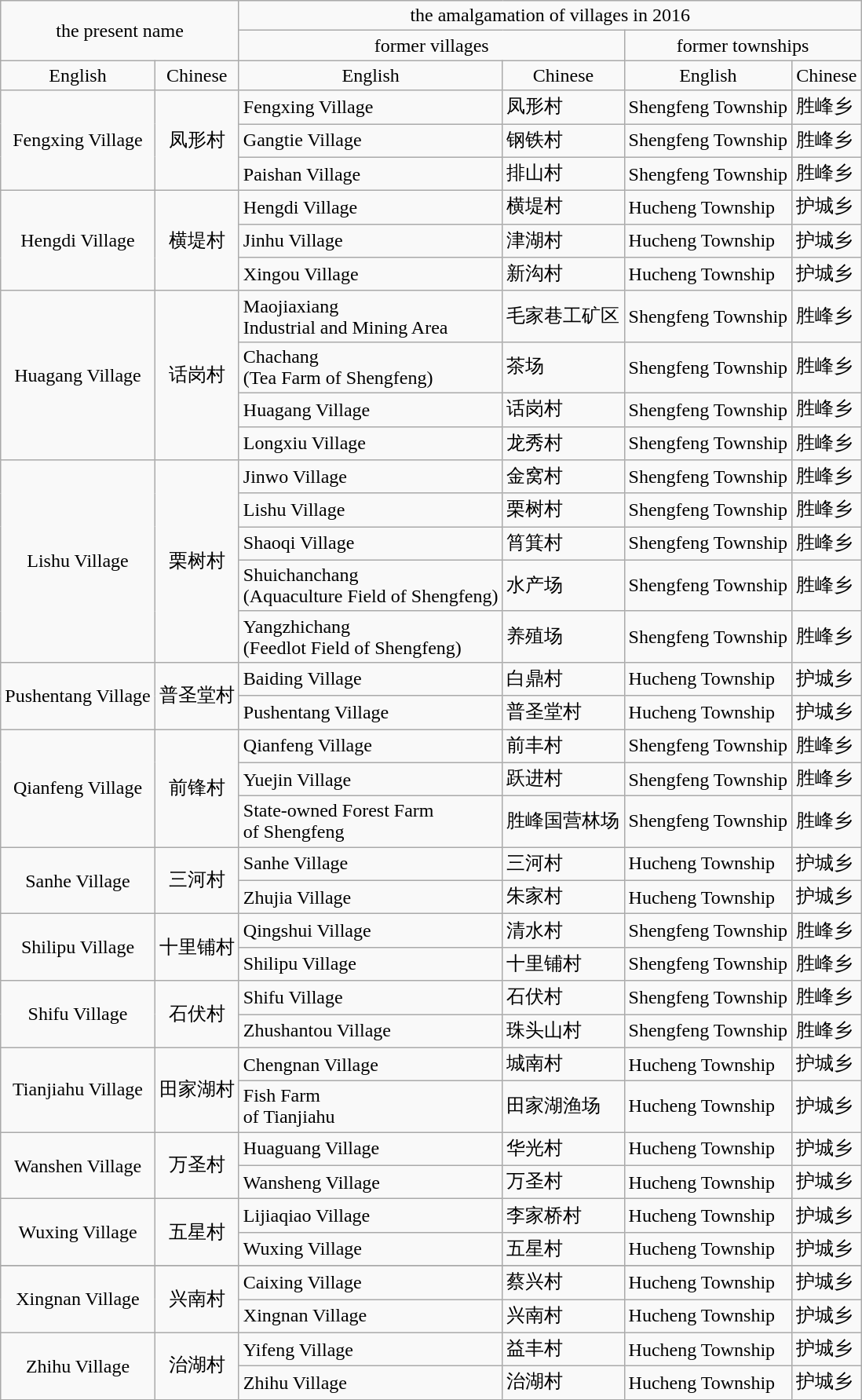<table class="wikitable">
<tr align=center>
<td align=center colspan=2 rowspan=2>the present name</td>
<td align=center colspan=4>the amalgamation of villages in 2016</td>
</tr>
<tr align=center>
<td align=center colspan=2>former villages</td>
<td align=center colspan=2>former townships</td>
</tr>
<tr align=center>
<td>English</td>
<td>Chinese</td>
<td>English</td>
<td>Chinese</td>
<td>English</td>
<td>Chinese</td>
</tr>
<tr>
<td align=center rowspan=3>Fengxing Village</td>
<td align=center rowspan=3>凤形村</td>
<td>Fengxing Village</td>
<td>凤形村</td>
<td>Shengfeng Township</td>
<td>胜峰乡</td>
</tr>
<tr>
<td>Gangtie Village</td>
<td>钢铁村</td>
<td>Shengfeng Township</td>
<td>胜峰乡</td>
</tr>
<tr>
<td>Paishan Village</td>
<td>排山村</td>
<td>Shengfeng Township</td>
<td>胜峰乡</td>
</tr>
<tr>
<td align=center rowspan=3>Hengdi Village</td>
<td align=center rowspan=3>横堤村</td>
<td>Hengdi Village</td>
<td>横堤村</td>
<td>Hucheng Township</td>
<td>护城乡</td>
</tr>
<tr>
<td>Jinhu Village</td>
<td>津湖村</td>
<td>Hucheng Township</td>
<td>护城乡</td>
</tr>
<tr>
<td>Xingou Village</td>
<td>新沟村</td>
<td>Hucheng Township</td>
<td>护城乡</td>
</tr>
<tr>
<td align=center rowspan=4>Huagang Village</td>
<td align=center rowspan=4>话岗村</td>
<td>Maojiaxiang<br>Industrial and Mining Area</td>
<td>毛家巷工矿区</td>
<td>Shengfeng Township</td>
<td>胜峰乡</td>
</tr>
<tr>
<td>Chachang<br>(Tea Farm of Shengfeng)</td>
<td>茶场</td>
<td>Shengfeng Township</td>
<td>胜峰乡</td>
</tr>
<tr>
<td>Huagang Village</td>
<td>话岗村</td>
<td>Shengfeng Township</td>
<td>胜峰乡</td>
</tr>
<tr>
<td>Longxiu Village</td>
<td>龙秀村</td>
<td>Shengfeng Township</td>
<td>胜峰乡</td>
</tr>
<tr>
<td align=center rowspan=5>Lishu Village</td>
<td align=center rowspan=5>栗树村</td>
<td>Jinwo Village</td>
<td>金窝村</td>
<td>Shengfeng Township</td>
<td>胜峰乡</td>
</tr>
<tr>
<td>Lishu Village</td>
<td>栗树村</td>
<td>Shengfeng Township</td>
<td>胜峰乡</td>
</tr>
<tr>
<td>Shaoqi Village</td>
<td>筲箕村</td>
<td>Shengfeng Township</td>
<td>胜峰乡</td>
</tr>
<tr>
<td>Shuichanchang<br>(Aquaculture Field of Shengfeng)</td>
<td>水产场</td>
<td>Shengfeng Township</td>
<td>胜峰乡</td>
</tr>
<tr>
<td>Yangzhichang<br>(Feedlot Field of Shengfeng)</td>
<td>养殖场</td>
<td>Shengfeng Township</td>
<td>胜峰乡</td>
</tr>
<tr>
<td align=center rowspan=2>Pushentang Village</td>
<td align=center rowspan=2>普圣堂村</td>
<td>Baiding Village</td>
<td>白鼎村</td>
<td>Hucheng Township</td>
<td>护城乡</td>
</tr>
<tr>
<td>Pushentang Village</td>
<td>普圣堂村</td>
<td>Hucheng Township</td>
<td>护城乡</td>
</tr>
<tr>
<td align=center rowspan=3>Qianfeng Village</td>
<td align=center rowspan=3>前锋村</td>
<td>Qianfeng Village</td>
<td>前丰村</td>
<td>Shengfeng Township</td>
<td>胜峰乡</td>
</tr>
<tr>
<td>Yuejin Village</td>
<td>跃进村</td>
<td>Shengfeng Township</td>
<td>胜峰乡</td>
</tr>
<tr>
<td>State-owned Forest Farm <br> of Shengfeng</td>
<td>胜峰国营林场</td>
<td>Shengfeng Township</td>
<td>胜峰乡</td>
</tr>
<tr>
<td align=center rowspan=2>Sanhe Village</td>
<td align=center rowspan=2>三河村</td>
<td>Sanhe Village</td>
<td>三河村</td>
<td>Hucheng Township</td>
<td>护城乡</td>
</tr>
<tr>
<td>Zhujia Village</td>
<td>朱家村</td>
<td>Hucheng Township</td>
<td>护城乡</td>
</tr>
<tr>
<td align=center rowspan=2>Shilipu Village</td>
<td align=center rowspan=2>十里铺村</td>
<td>Qingshui Village</td>
<td>清水村</td>
<td>Shengfeng Township</td>
<td>胜峰乡</td>
</tr>
<tr>
<td>Shilipu Village</td>
<td>十里铺村</td>
<td>Shengfeng Township</td>
<td>胜峰乡</td>
</tr>
<tr>
<td align=center rowspan=2>Shifu Village</td>
<td align=center rowspan=2>石伏村</td>
<td>Shifu Village</td>
<td>石伏村</td>
<td>Shengfeng Township</td>
<td>胜峰乡</td>
</tr>
<tr>
<td>Zhushantou Village</td>
<td>珠头山村</td>
<td>Shengfeng Township</td>
<td>胜峰乡</td>
</tr>
<tr>
<td align=center rowspan=2>Tianjiahu Village</td>
<td align=center rowspan=2>田家湖村</td>
<td>Chengnan Village</td>
<td>城南村</td>
<td>Hucheng Township</td>
<td>护城乡</td>
</tr>
<tr>
<td>Fish Farm <br> of Tianjiahu</td>
<td>田家湖渔场</td>
<td>Hucheng Township</td>
<td>护城乡</td>
</tr>
<tr>
<td align=center rowspan=2>Wanshen Village</td>
<td align=center rowspan=2>万圣村</td>
<td>Huaguang Village</td>
<td>华光村</td>
<td>Hucheng Township</td>
<td>护城乡</td>
</tr>
<tr>
<td>Wansheng Village</td>
<td>万圣村</td>
<td>Hucheng Township</td>
<td>护城乡</td>
</tr>
<tr>
<td align=center rowspan=2>Wuxing Village</td>
<td align=center rowspan=2>五星村</td>
<td>Lijiaqiao Village</td>
<td>李家桥村</td>
<td>Hucheng Township</td>
<td>护城乡</td>
</tr>
<tr>
<td>Wuxing Village</td>
<td>五星村</td>
<td>Hucheng Township</td>
<td>护城乡</td>
</tr>
<tr ||Xinhua Village||新华村||Hucheng Township||护城乡>
</tr>
<tr>
<td align=center rowspan=2>Xingnan Village</td>
<td align=center rowspan=2>兴南村</td>
<td>Caixing Village</td>
<td>蔡兴村</td>
<td>Hucheng Township</td>
<td>护城乡</td>
</tr>
<tr>
<td>Xingnan Village</td>
<td>兴南村</td>
<td>Hucheng Township</td>
<td>护城乡</td>
</tr>
<tr>
<td align=center rowspan=2>Zhihu Village</td>
<td align=center rowspan=2>治湖村</td>
<td>Yifeng Village</td>
<td>益丰村</td>
<td>Hucheng Township</td>
<td>护城乡</td>
</tr>
<tr>
<td>Zhihu Village</td>
<td>治湖村</td>
<td>Hucheng Township</td>
<td>护城乡</td>
</tr>
</table>
